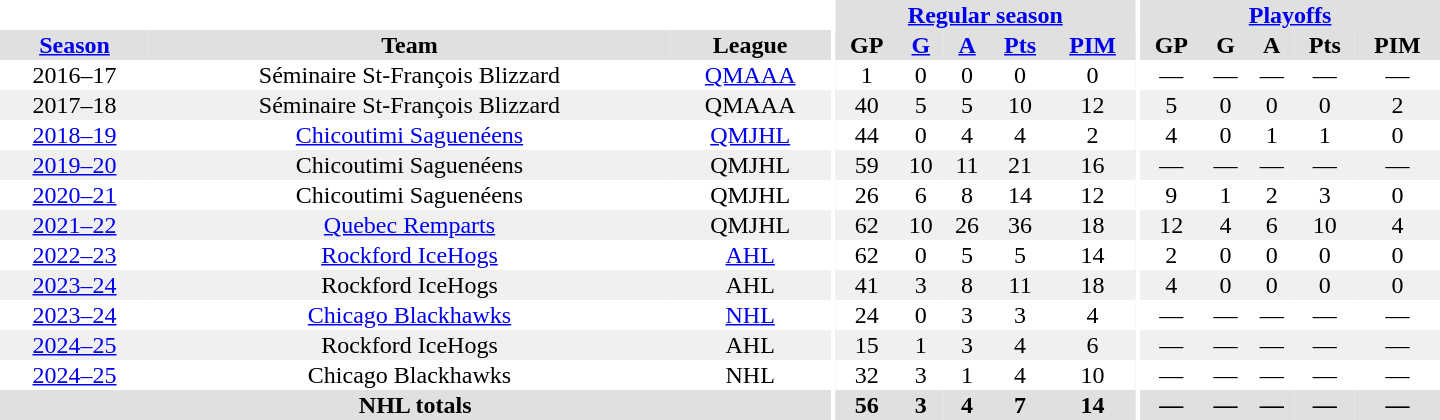<table border="0" cellpadding="1" cellspacing="0" style="text-align:center; width:60em">
<tr bgcolor="#e0e0e0">
<th colspan="3" bgcolor="#ffffff"></th>
<th rowspan="99" bgcolor="#ffffff"></th>
<th colspan="5"><a href='#'>Regular season</a></th>
<th rowspan="99" bgcolor="#ffffff"></th>
<th colspan="5"><a href='#'>Playoffs</a></th>
</tr>
<tr bgcolor="#e0e0e0">
<th><a href='#'>Season</a></th>
<th>Team</th>
<th>League</th>
<th>GP</th>
<th><a href='#'>G</a></th>
<th><a href='#'>A</a></th>
<th><a href='#'>Pts</a></th>
<th><a href='#'>PIM</a></th>
<th>GP</th>
<th>G</th>
<th>A</th>
<th>Pts</th>
<th>PIM</th>
</tr>
<tr>
<td>2016–17</td>
<td>Séminaire St-François Blizzard</td>
<td><a href='#'>QMAAA</a></td>
<td>1</td>
<td>0</td>
<td>0</td>
<td>0</td>
<td>0</td>
<td>—</td>
<td>—</td>
<td>—</td>
<td>—</td>
<td>—</td>
</tr>
<tr bgcolor="#f0f0f0">
<td>2017–18</td>
<td>Séminaire St-François Blizzard</td>
<td>QMAAA</td>
<td>40</td>
<td>5</td>
<td>5</td>
<td>10</td>
<td>12</td>
<td>5</td>
<td>0</td>
<td>0</td>
<td>0</td>
<td>2</td>
</tr>
<tr>
<td><a href='#'>2018–19</a></td>
<td><a href='#'>Chicoutimi Saguenéens</a></td>
<td><a href='#'>QMJHL</a></td>
<td>44</td>
<td>0</td>
<td>4</td>
<td>4</td>
<td>2</td>
<td>4</td>
<td>0</td>
<td>1</td>
<td>1</td>
<td>0</td>
</tr>
<tr bgcolor="#f0f0f0">
<td><a href='#'>2019–20</a></td>
<td>Chicoutimi Saguenéens</td>
<td>QMJHL</td>
<td>59</td>
<td>10</td>
<td>11</td>
<td>21</td>
<td>16</td>
<td>—</td>
<td>—</td>
<td>—</td>
<td>—</td>
<td>—</td>
</tr>
<tr>
<td><a href='#'>2020–21</a></td>
<td>Chicoutimi Saguenéens</td>
<td>QMJHL</td>
<td>26</td>
<td>6</td>
<td>8</td>
<td>14</td>
<td>12</td>
<td>9</td>
<td>1</td>
<td>2</td>
<td>3</td>
<td>0</td>
</tr>
<tr bgcolor="#f0f0f0">
<td><a href='#'>2021–22</a></td>
<td><a href='#'>Quebec Remparts</a></td>
<td>QMJHL</td>
<td>62</td>
<td>10</td>
<td>26</td>
<td>36</td>
<td>18</td>
<td>12</td>
<td>4</td>
<td>6</td>
<td>10</td>
<td>4</td>
</tr>
<tr>
<td><a href='#'>2022–23</a></td>
<td><a href='#'>Rockford IceHogs</a></td>
<td><a href='#'>AHL</a></td>
<td>62</td>
<td>0</td>
<td>5</td>
<td>5</td>
<td>14</td>
<td>2</td>
<td>0</td>
<td>0</td>
<td>0</td>
<td>0</td>
</tr>
<tr bgcolor="#f0f0f0">
<td><a href='#'>2023–24</a></td>
<td>Rockford IceHogs</td>
<td>AHL</td>
<td>41</td>
<td>3</td>
<td>8</td>
<td>11</td>
<td>18</td>
<td>4</td>
<td>0</td>
<td>0</td>
<td>0</td>
<td>0</td>
</tr>
<tr>
<td><a href='#'>2023–24</a></td>
<td><a href='#'>Chicago Blackhawks</a></td>
<td><a href='#'>NHL</a></td>
<td>24</td>
<td>0</td>
<td>3</td>
<td>3</td>
<td>4</td>
<td>—</td>
<td>—</td>
<td>—</td>
<td>—</td>
<td>—</td>
</tr>
<tr bgcolor="#f0f0f0">
<td><a href='#'>2024–25</a></td>
<td>Rockford IceHogs</td>
<td>AHL</td>
<td>15</td>
<td>1</td>
<td>3</td>
<td>4</td>
<td>6</td>
<td>—</td>
<td>—</td>
<td>—</td>
<td>—</td>
<td>—</td>
</tr>
<tr>
<td><a href='#'>2024–25</a></td>
<td>Chicago Blackhawks</td>
<td>NHL</td>
<td>32</td>
<td>3</td>
<td>1</td>
<td>4</td>
<td>10</td>
<td>—</td>
<td>—</td>
<td>—</td>
<td>—</td>
<td>—</td>
</tr>
<tr bgcolor="#e0e0e0">
<th colspan="3">NHL totals</th>
<th>56</th>
<th>3</th>
<th>4</th>
<th>7</th>
<th>14</th>
<th>—</th>
<th>—</th>
<th>—</th>
<th>—</th>
<th>—</th>
</tr>
</table>
